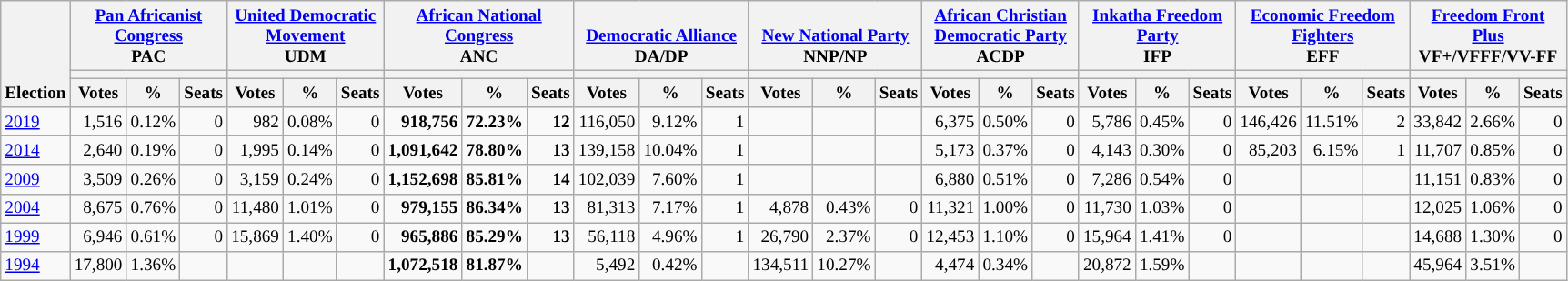<table class="wikitable mw-collapsible mw-collapsed" border="1" style="font-size:80%; text-align:right;">
<tr>
<th style="text-align:left;" valign=bottom rowspan=3>Election</th>
<th valign=bottom colspan=3><a href='#'>Pan Africanist<br>Congress</a><br>PAC</th>
<th valign=bottom colspan=3><a href='#'>United Democratic<br>Movement</a><br>UDM</th>
<th valign=bottom colspan=3><a href='#'>African National<br>Congress</a><br>ANC</th>
<th valign=bottom colspan=3><a href='#'>Democratic Alliance</a><br>DA/DP</th>
<th valign=bottom colspan=3><a href='#'>New National Party</a><br>NNP/NP</th>
<th valign=bottom colspan=3><a href='#'>African Christian<br>Democratic Party</a><br>ACDP</th>
<th valign=bottom colspan=3><a href='#'>Inkatha Freedom<br>Party</a><br>IFP</th>
<th valign=bottom colspan=3><a href='#'>Economic Freedom<br>Fighters</a><br>EFF</th>
<th valign=bottom colspan=3><a href='#'>Freedom Front<br>Plus</a><br>VF+/VFFF/VV-FF</th>
</tr>
<tr>
<th colspan=3 style="background:"></th>
<th colspan=3 style="background:"></th>
<th colspan=3 style="background:"></th>
<th colspan=3 style="background:"></th>
<th colspan=3 style="background:"></th>
<th colspan=3 style="background:"></th>
<th colspan=3 style="background:"></th>
<th colspan=3 style="background:"></th>
<th colspan=3 style="background:"></th>
</tr>
<tr>
<th>Votes</th>
<th>%</th>
<th>Seats</th>
<th>Votes</th>
<th>%</th>
<th>Seats</th>
<th>Votes</th>
<th>%</th>
<th>Seats</th>
<th>Votes</th>
<th>%</th>
<th>Seats</th>
<th>Votes</th>
<th>%</th>
<th>Seats</th>
<th>Votes</th>
<th>%</th>
<th>Seats</th>
<th>Votes</th>
<th>%</th>
<th>Seats</th>
<th>Votes</th>
<th>%</th>
<th>Seats</th>
<th>Votes</th>
<th>%</th>
<th>Seats</th>
</tr>
<tr>
<td align=left><a href='#'>2019</a></td>
<td>1,516</td>
<td>0.12%</td>
<td>0</td>
<td>982</td>
<td>0.08%</td>
<td>0</td>
<td><strong>918,756</strong></td>
<td><strong>72.23%</strong></td>
<td><strong>12</strong></td>
<td>116,050</td>
<td>9.12%</td>
<td>1</td>
<td></td>
<td></td>
<td></td>
<td>6,375</td>
<td>0.50%</td>
<td>0</td>
<td>5,786</td>
<td>0.45%</td>
<td>0</td>
<td>146,426</td>
<td>11.51%</td>
<td>2</td>
<td>33,842</td>
<td>2.66%</td>
<td>0</td>
</tr>
<tr>
<td align=left><a href='#'>2014</a></td>
<td>2,640</td>
<td>0.19%</td>
<td>0</td>
<td>1,995</td>
<td>0.14%</td>
<td>0</td>
<td><strong>1,091,642</strong></td>
<td><strong>78.80%</strong></td>
<td><strong>13</strong></td>
<td>139,158</td>
<td>10.04%</td>
<td>1</td>
<td></td>
<td></td>
<td></td>
<td>5,173</td>
<td>0.37%</td>
<td>0</td>
<td>4,143</td>
<td>0.30%</td>
<td>0</td>
<td>85,203</td>
<td>6.15%</td>
<td>1</td>
<td>11,707</td>
<td>0.85%</td>
<td>0</td>
</tr>
<tr>
<td align=left><a href='#'>2009</a></td>
<td>3,509</td>
<td>0.26%</td>
<td>0</td>
<td>3,159</td>
<td>0.24%</td>
<td>0</td>
<td><strong>1,152,698</strong></td>
<td><strong>85.81%</strong></td>
<td><strong>14</strong></td>
<td>102,039</td>
<td>7.60%</td>
<td>1</td>
<td></td>
<td></td>
<td></td>
<td>6,880</td>
<td>0.51%</td>
<td>0</td>
<td>7,286</td>
<td>0.54%</td>
<td>0</td>
<td></td>
<td></td>
<td></td>
<td>11,151</td>
<td>0.83%</td>
<td>0</td>
</tr>
<tr>
<td align=left><a href='#'>2004</a></td>
<td>8,675</td>
<td>0.76%</td>
<td>0</td>
<td>11,480</td>
<td>1.01%</td>
<td>0</td>
<td><strong>979,155</strong></td>
<td><strong>86.34%</strong></td>
<td><strong>13</strong></td>
<td>81,313</td>
<td>7.17%</td>
<td>1</td>
<td>4,878</td>
<td>0.43%</td>
<td>0</td>
<td>11,321</td>
<td>1.00%</td>
<td>0</td>
<td>11,730</td>
<td>1.03%</td>
<td>0</td>
<td></td>
<td></td>
<td></td>
<td>12,025</td>
<td>1.06%</td>
<td>0</td>
</tr>
<tr>
<td align=left><a href='#'>1999</a></td>
<td>6,946</td>
<td>0.61%</td>
<td>0</td>
<td>15,869</td>
<td>1.40%</td>
<td>0</td>
<td><strong>965,886</strong></td>
<td><strong>85.29%</strong></td>
<td><strong>13</strong></td>
<td>56,118</td>
<td>4.96%</td>
<td>1</td>
<td>26,790</td>
<td>2.37%</td>
<td>0</td>
<td>12,453</td>
<td>1.10%</td>
<td>0</td>
<td>15,964</td>
<td>1.41%</td>
<td>0</td>
<td></td>
<td></td>
<td></td>
<td>14,688</td>
<td>1.30%</td>
<td>0</td>
</tr>
<tr>
<td align=left><a href='#'>1994</a></td>
<td>17,800</td>
<td>1.36%</td>
<td></td>
<td></td>
<td></td>
<td></td>
<td><strong>1,072,518</strong></td>
<td><strong>81.87%</strong></td>
<td></td>
<td>5,492</td>
<td>0.42%</td>
<td></td>
<td>134,511</td>
<td>10.27%</td>
<td></td>
<td>4,474</td>
<td>0.34%</td>
<td></td>
<td>20,872</td>
<td>1.59%</td>
<td></td>
<td></td>
<td></td>
<td></td>
<td>45,964</td>
<td>3.51%</td>
<td></td>
</tr>
</table>
